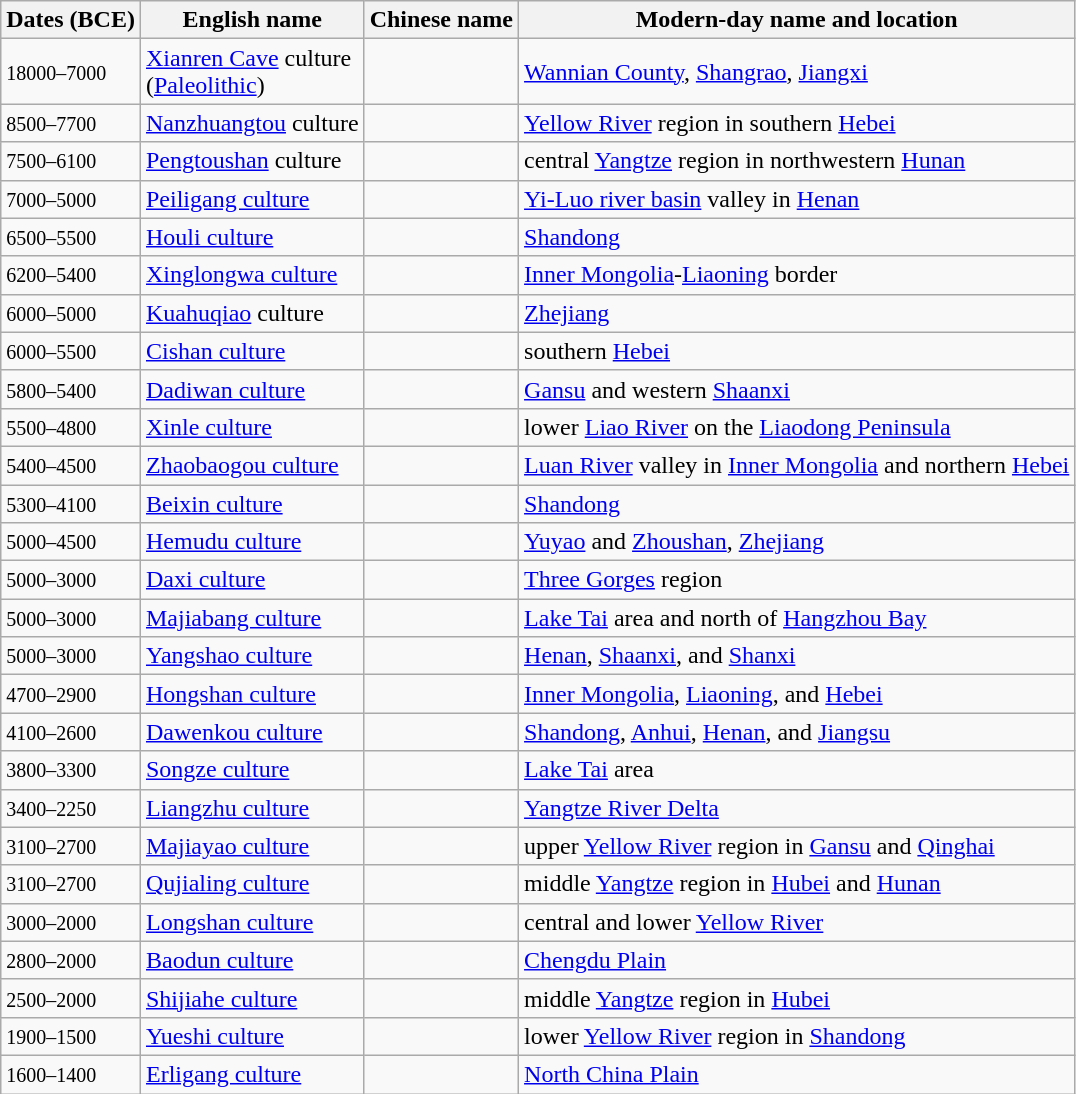<table class="wikitable">
<tr align="center">
<th>Dates (BCE)</th>
<th>English name</th>
<th>Chinese name</th>
<th>Modern-day name and location</th>
</tr>
<tr>
<td><small>18000–7000</small></td>
<td><a href='#'>Xianren Cave</a> culture<br>(<a href='#'>Paleolithic</a>)</td>
<td></td>
<td><a href='#'>Wannian County</a>, <a href='#'>Shangrao</a>, <a href='#'>Jiangxi</a></td>
</tr>
<tr>
<td><small>8500–7700</small></td>
<td><a href='#'>Nanzhuangtou</a> culture</td>
<td></td>
<td><a href='#'>Yellow River</a> region in southern <a href='#'>Hebei</a></td>
</tr>
<tr>
<td><small>7500–6100</small></td>
<td><a href='#'>Pengtoushan</a> culture</td>
<td></td>
<td>central <a href='#'>Yangtze</a> region in northwestern <a href='#'>Hunan</a></td>
</tr>
<tr>
<td><small>7000–5000</small></td>
<td><a href='#'>Peiligang culture</a></td>
<td></td>
<td><a href='#'>Yi-Luo river basin</a> valley in <a href='#'>Henan</a></td>
</tr>
<tr>
<td><small>6500–5500</small></td>
<td><a href='#'>Houli culture</a></td>
<td></td>
<td><a href='#'>Shandong</a></td>
</tr>
<tr>
<td><small>6200–5400</small></td>
<td><a href='#'>Xinglongwa culture</a></td>
<td></td>
<td><a href='#'>Inner Mongolia</a>-<a href='#'>Liaoning</a> border</td>
</tr>
<tr>
<td><small>6000–5000</small></td>
<td><a href='#'>Kuahuqiao</a> culture</td>
<td></td>
<td><a href='#'>Zhejiang</a></td>
</tr>
<tr>
<td><small>6000–5500</small></td>
<td><a href='#'>Cishan culture</a></td>
<td></td>
<td>southern <a href='#'>Hebei</a></td>
</tr>
<tr>
<td><small>5800–5400</small></td>
<td><a href='#'>Dadiwan culture</a></td>
<td></td>
<td><a href='#'>Gansu</a> and western <a href='#'>Shaanxi</a></td>
</tr>
<tr>
<td><small>5500–4800</small></td>
<td><a href='#'>Xinle culture</a></td>
<td></td>
<td>lower <a href='#'>Liao River</a> on the <a href='#'>Liaodong Peninsula</a></td>
</tr>
<tr>
<td><small>5400–4500</small></td>
<td><a href='#'>Zhaobaogou culture</a></td>
<td></td>
<td><a href='#'>Luan River</a> valley in <a href='#'>Inner Mongolia</a> and northern <a href='#'>Hebei</a></td>
</tr>
<tr>
<td><small>5300–4100</small></td>
<td><a href='#'>Beixin culture</a></td>
<td></td>
<td><a href='#'>Shandong</a></td>
</tr>
<tr>
<td><small>5000–4500</small></td>
<td><a href='#'>Hemudu culture</a></td>
<td></td>
<td><a href='#'>Yuyao</a> and <a href='#'>Zhoushan</a>, <a href='#'>Zhejiang</a></td>
</tr>
<tr>
<td><small>5000–3000</small></td>
<td><a href='#'>Daxi culture</a></td>
<td></td>
<td><a href='#'>Three Gorges</a> region</td>
</tr>
<tr>
<td><small>5000–3000</small></td>
<td><a href='#'>Majiabang culture</a></td>
<td></td>
<td><a href='#'>Lake Tai</a> area and north of <a href='#'>Hangzhou Bay</a></td>
</tr>
<tr>
<td><small>5000–3000</small></td>
<td><a href='#'>Yangshao culture</a></td>
<td></td>
<td><a href='#'>Henan</a>, <a href='#'>Shaanxi</a>, and <a href='#'>Shanxi</a></td>
</tr>
<tr>
<td><small>4700–2900</small></td>
<td><a href='#'>Hongshan culture</a></td>
<td></td>
<td><a href='#'>Inner Mongolia</a>, <a href='#'>Liaoning</a>, and <a href='#'>Hebei</a></td>
</tr>
<tr>
<td><small>4100–2600</small></td>
<td><a href='#'>Dawenkou culture</a></td>
<td></td>
<td><a href='#'>Shandong</a>, <a href='#'>Anhui</a>, <a href='#'>Henan</a>, and <a href='#'>Jiangsu</a></td>
</tr>
<tr>
<td><small>3800–3300</small></td>
<td><a href='#'>Songze culture</a></td>
<td></td>
<td><a href='#'>Lake Tai</a> area</td>
</tr>
<tr>
<td><small>3400–2250</small></td>
<td><a href='#'>Liangzhu culture</a></td>
<td></td>
<td><a href='#'>Yangtze River Delta</a></td>
</tr>
<tr>
<td><small>3100–2700</small></td>
<td><a href='#'>Majiayao culture</a></td>
<td></td>
<td>upper <a href='#'>Yellow River</a> region in <a href='#'>Gansu</a> and <a href='#'>Qinghai</a></td>
</tr>
<tr>
<td><small>3100–2700</small></td>
<td><a href='#'>Qujialing culture</a></td>
<td></td>
<td>middle <a href='#'>Yangtze</a> region in <a href='#'>Hubei</a> and <a href='#'>Hunan</a></td>
</tr>
<tr>
<td><small>3000–2000</small></td>
<td><a href='#'>Longshan culture</a></td>
<td></td>
<td>central and lower <a href='#'>Yellow River</a></td>
</tr>
<tr>
<td><small>2800–2000</small></td>
<td><a href='#'>Baodun culture</a></td>
<td></td>
<td><a href='#'>Chengdu Plain</a></td>
</tr>
<tr>
<td><small>2500–2000</small></td>
<td><a href='#'>Shijiahe culture</a></td>
<td></td>
<td>middle <a href='#'>Yangtze</a> region in <a href='#'>Hubei</a></td>
</tr>
<tr>
<td><small>1900–1500</small></td>
<td><a href='#'>Yueshi culture</a></td>
<td></td>
<td>lower <a href='#'>Yellow River</a> region in <a href='#'>Shandong</a></td>
</tr>
<tr>
<td><small>1600–1400</small></td>
<td><a href='#'>Erligang culture</a></td>
<td></td>
<td><a href='#'>North China Plain</a></td>
</tr>
</table>
